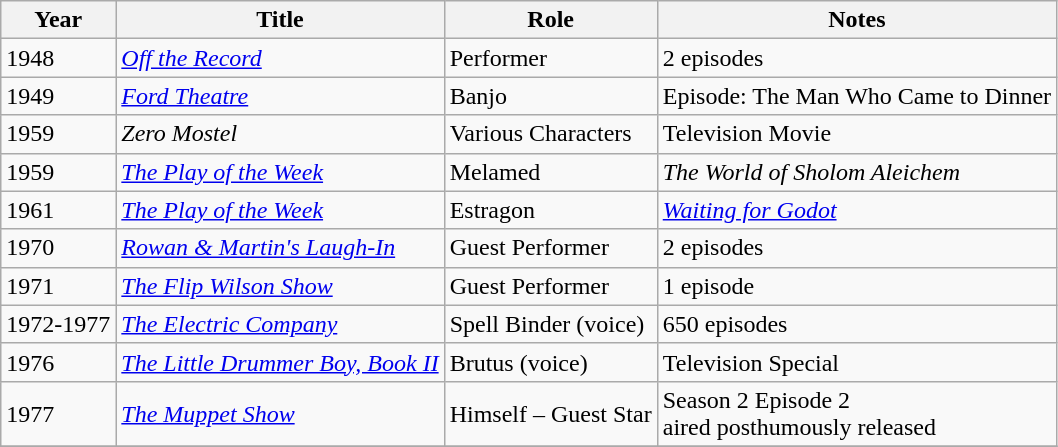<table class="wikitable sortable">
<tr>
<th>Year</th>
<th>Title</th>
<th>Role</th>
<th class="unsortable">Notes</th>
</tr>
<tr>
<td>1948</td>
<td><em><a href='#'>Off the Record</a></em></td>
<td>Performer</td>
<td>2 episodes</td>
</tr>
<tr>
<td>1949</td>
<td><em><a href='#'>Ford Theatre</a></em></td>
<td>Banjo</td>
<td>Episode: The Man Who Came to Dinner</td>
</tr>
<tr>
<td>1959</td>
<td><em>Zero Mostel</em></td>
<td>Various Characters</td>
<td>Television Movie</td>
</tr>
<tr>
<td>1959</td>
<td><em><a href='#'>The Play of the Week</a></em></td>
<td>Melamed</td>
<td><em>The World of Sholom Aleichem</em></td>
</tr>
<tr>
<td>1961</td>
<td><em><a href='#'>The Play of the Week</a></em></td>
<td>Estragon</td>
<td><em><a href='#'>Waiting for Godot</a></em></td>
</tr>
<tr>
<td>1970</td>
<td><em><a href='#'>Rowan & Martin's Laugh-In</a></em></td>
<td>Guest Performer</td>
<td>2 episodes</td>
</tr>
<tr>
<td>1971</td>
<td><em><a href='#'>The Flip Wilson Show</a></em></td>
<td>Guest Performer</td>
<td>1 episode</td>
</tr>
<tr>
<td>1972-1977</td>
<td><em><a href='#'>The Electric Company</a></em></td>
<td>Spell Binder (voice)</td>
<td>650 episodes</td>
</tr>
<tr>
<td>1976</td>
<td><em><a href='#'>The Little Drummer Boy, Book II</a></em></td>
<td>Brutus (voice)</td>
<td>Television Special</td>
</tr>
<tr>
<td>1977</td>
<td><em><a href='#'>The Muppet Show</a></em></td>
<td>Himself – Guest Star</td>
<td>Season 2 Episode 2 <br> aired posthumously released</td>
</tr>
<tr>
</tr>
</table>
